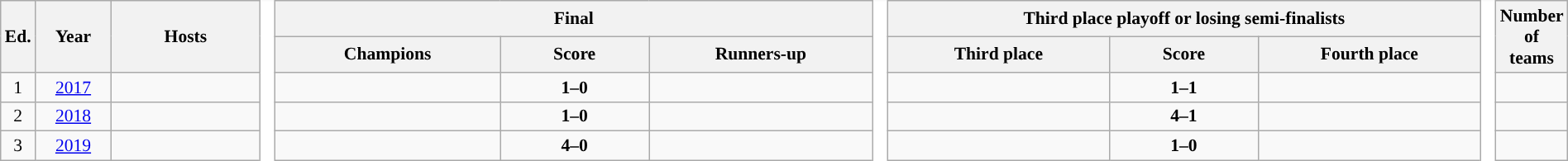<table class="wikitable sortable" style="font-size:90%; text-align:center; width:100%;">
<tr>
<th rowspan="2" style="width:2%;">Ed.</th>
<th rowspan="2" style="width:5%;">Year</th>
<th rowspan="2" style="width:10%;">Hosts</th>
<td width="1%" rowspan=21 style="background-color:#ffffff;border-top-style:hidden; border-bottom-style:hidden;"></td>
<th colspan=3>Final</th>
<td width="1%" rowspan=21 style="background-color:#ffffff;border-top-style:hidden; border-bottom-style:hidden;"></td>
<th colspan=3>Third place playoff or losing semi-finalists</th>
<td width="1%" rowspan=21 style="background-color:#ffffff;border-top-style:hidden; border-bottom-style:hidden;"></td>
<th rowspan=2>Number of teams</th>
</tr>
<tr>
<th style="width:15%;">Champions</th>
<th style="width:10%;">Score</th>
<th style="width:15%;">Runners-up</th>
<th style="width:15%;">Third place</th>
<th style="width:10%;">Score</th>
<th style="width:15%;">Fourth place</th>
</tr>
<tr>
<td>1</td>
<td><a href='#'>2017</a></td>
<td align=left></td>
<td><strong></strong></td>
<td><strong>1–0</strong></td>
<td></td>
<td></td>
<td><strong>1–1</strong><br></td>
<td></td>
<td></td>
</tr>
<tr>
<td>2</td>
<td><a href='#'>2018</a></td>
<td align=left></td>
<td><strong></strong></td>
<td><strong>1–0</strong></td>
<td></td>
<td></td>
<td><strong>4–1</strong></td>
<td></td>
<td></td>
</tr>
<tr>
<td>3</td>
<td><a href='#'>2019</a></td>
<td align=left></td>
<td><strong></strong></td>
<td><strong>4–0</strong></td>
<td></td>
<td></td>
<td><strong>1–0</strong></td>
<td></td>
<td></td>
</tr>
</table>
